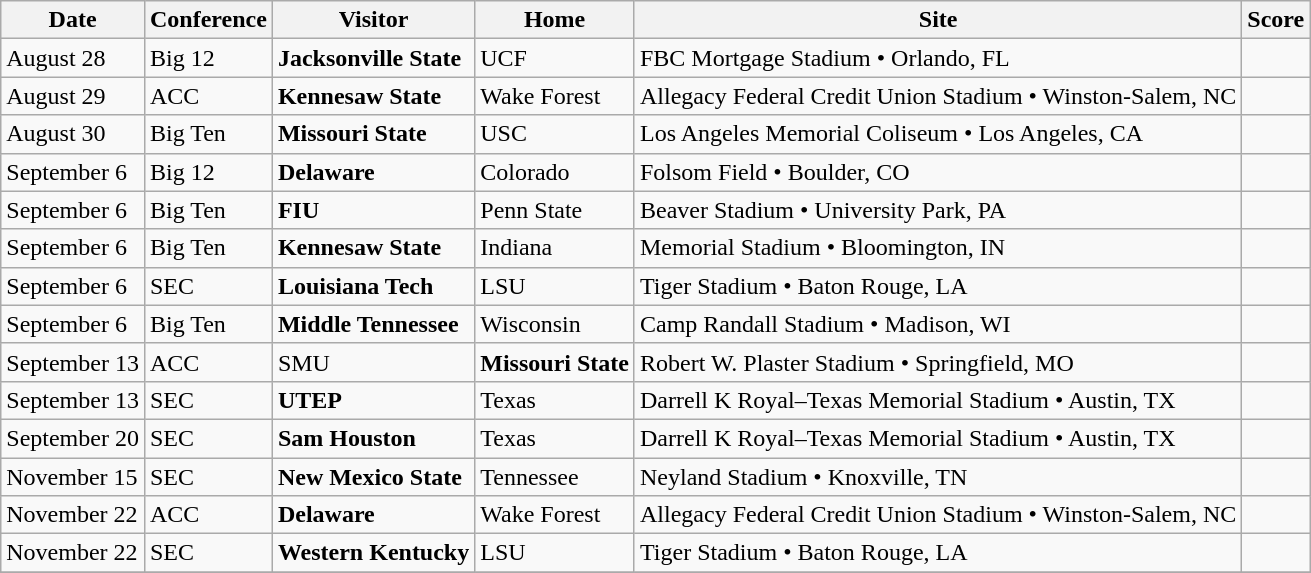<table class="wikitable">
<tr>
<th>Date</th>
<th>Conference</th>
<th>Visitor</th>
<th>Home</th>
<th>Site</th>
<th>Score</th>
</tr>
<tr>
<td>August 28</td>
<td>Big 12</td>
<td><strong>Jacksonville State</strong></td>
<td>UCF</td>
<td>FBC Mortgage Stadium • Orlando, FL</td>
<td> </td>
</tr>
<tr>
<td>August 29</td>
<td>ACC</td>
<td><strong>Kennesaw State</strong></td>
<td>Wake Forest</td>
<td>Allegacy Federal Credit Union Stadium • Winston-Salem, NC</td>
<td> </td>
</tr>
<tr>
<td>August 30</td>
<td>Big Ten</td>
<td><strong>Missouri State</strong></td>
<td>USC</td>
<td>Los Angeles Memorial Coliseum • Los Angeles, CA</td>
<td> </td>
</tr>
<tr>
<td>September 6</td>
<td>Big 12</td>
<td><strong>Delaware</strong></td>
<td>Colorado</td>
<td>Folsom Field • Boulder, CO</td>
<td> </td>
</tr>
<tr>
<td>September 6</td>
<td>Big Ten</td>
<td><strong>FIU</strong></td>
<td>Penn State</td>
<td>Beaver Stadium • University Park, PA</td>
<td> </td>
</tr>
<tr>
<td>September 6</td>
<td>Big Ten</td>
<td><strong>Kennesaw State</strong></td>
<td>Indiana</td>
<td>Memorial Stadium • Bloomington, IN</td>
<td> </td>
</tr>
<tr>
<td>September 6</td>
<td>SEC</td>
<td><strong>Louisiana Tech</strong></td>
<td>LSU</td>
<td>Tiger Stadium • Baton Rouge, LA</td>
<td> </td>
</tr>
<tr>
<td>September 6</td>
<td>Big Ten</td>
<td><strong>Middle Tennessee</strong></td>
<td>Wisconsin</td>
<td>Camp Randall Stadium • Madison, WI</td>
<td> </td>
</tr>
<tr>
<td>September 13</td>
<td>ACC</td>
<td>SMU</td>
<td><strong>Missouri State</strong></td>
<td>Robert W. Plaster Stadium • Springfield, MO</td>
<td> </td>
</tr>
<tr>
<td>September 13</td>
<td>SEC</td>
<td><strong>UTEP</strong></td>
<td>Texas</td>
<td>Darrell K Royal–Texas Memorial Stadium • Austin, TX</td>
<td> </td>
</tr>
<tr>
<td>September 20</td>
<td>SEC</td>
<td><strong>Sam Houston</strong></td>
<td>Texas</td>
<td>Darrell K Royal–Texas Memorial Stadium • Austin, TX</td>
<td> </td>
</tr>
<tr>
<td>November 15</td>
<td>SEC</td>
<td><strong>New Mexico State</strong></td>
<td>Tennessee</td>
<td>Neyland Stadium • Knoxville, TN</td>
<td> </td>
</tr>
<tr>
<td>November 22</td>
<td>ACC</td>
<td><strong>Delaware</strong></td>
<td>Wake Forest</td>
<td>Allegacy Federal Credit Union Stadium • Winston-Salem, NC</td>
<td> </td>
</tr>
<tr>
<td>November 22</td>
<td>SEC</td>
<td><strong>Western Kentucky</strong></td>
<td>LSU</td>
<td>Tiger Stadium • Baton Rouge, LA</td>
<td> </td>
</tr>
<tr>
</tr>
</table>
